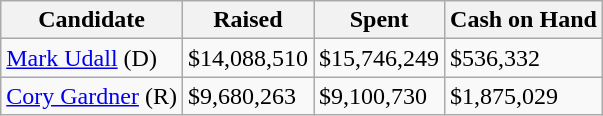<table class="wikitable sortable">
<tr>
<th>Candidate</th>
<th>Raised</th>
<th>Spent</th>
<th>Cash on Hand</th>
</tr>
<tr>
<td><a href='#'>Mark Udall</a> (D)</td>
<td>$14,088,510</td>
<td>$15,746,249</td>
<td>$536,332</td>
</tr>
<tr>
<td><a href='#'>Cory Gardner</a> (R)</td>
<td>$9,680,263</td>
<td>$9,100,730</td>
<td>$1,875,029</td>
</tr>
</table>
